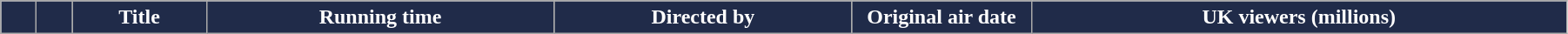<table class="wikitable" style="width:95%; background:#FFFFFF">
<tr style="color:#fff;">
<th style="background:#202B49; width:20px"></th>
<th style="background:#202B49; width:20px"></th>
<th style="background:#202B49;">Title</th>
<th style="background:#202B49;">Running time</th>
<th style="background:#202B49;">Directed by</th>
<th style="background:#202B49; width:130px">Original air date</th>
<th style="background:#202B49;">UK viewers (millions)<br>

</th>
</tr>
</table>
